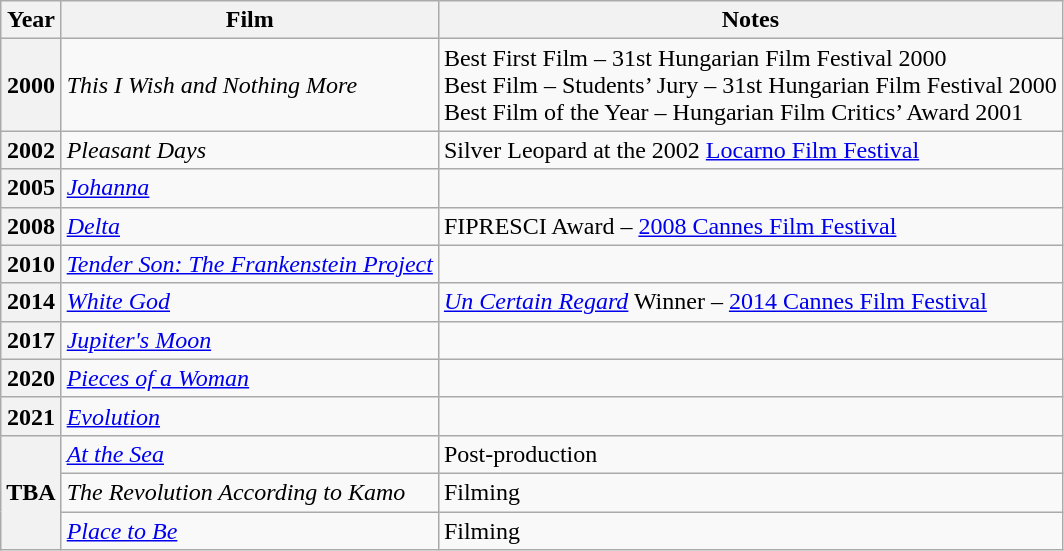<table class="wikitable">
<tr>
<th>Year</th>
<th>Film</th>
<th>Notes</th>
</tr>
<tr>
<th>2000</th>
<td><em>This I Wish and Nothing More</em></td>
<td>Best First Film – 31st Hungarian Film Festival 2000<br>Best Film – Students’ Jury – 31st Hungarian Film Festival 2000<br>Best Film of the Year – Hungarian Film Critics’ Award 2001</td>
</tr>
<tr>
<th>2002</th>
<td><em>Pleasant Days</em></td>
<td>Silver Leopard at the 2002 <a href='#'>Locarno Film Festival</a></td>
</tr>
<tr>
<th>2005</th>
<td><em><a href='#'>Johanna</a></em></td>
<td></td>
</tr>
<tr>
<th>2008</th>
<td><em><a href='#'>Delta</a></em></td>
<td>FIPRESCI Award – <a href='#'>2008 Cannes Film Festival</a></td>
</tr>
<tr>
<th>2010</th>
<td><em><a href='#'>Tender Son: The Frankenstein Project</a></em></td>
<td></td>
</tr>
<tr>
<th>2014</th>
<td><em><a href='#'>White God</a></em></td>
<td><em><a href='#'>Un Certain Regard</a></em> Winner – <a href='#'>2014 Cannes Film Festival</a></td>
</tr>
<tr>
<th>2017</th>
<td><em><a href='#'>Jupiter's Moon</a></em></td>
<td></td>
</tr>
<tr>
<th>2020</th>
<td><em><a href='#'>Pieces of a Woman</a></em></td>
<td></td>
</tr>
<tr>
<th>2021</th>
<td><em><a href='#'>Evolution</a></em></td>
<td></td>
</tr>
<tr>
<th rowspan="3">TBA</th>
<td><em><a href='#'>At the Sea</a></em></td>
<td>Post-production</td>
</tr>
<tr>
<td><em>The Revolution According to Kamo</em></td>
<td>Filming</td>
</tr>
<tr>
<td><em><a href='#'>Place to Be</a></em></td>
<td>Filming</td>
</tr>
</table>
